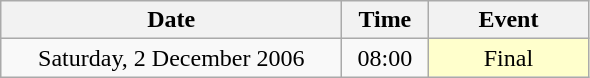<table class = "wikitable" style="text-align:center;">
<tr>
<th width=220>Date</th>
<th width=50>Time</th>
<th width=100>Event</th>
</tr>
<tr>
<td>Saturday, 2 December 2006</td>
<td>08:00</td>
<td bgcolor=ffffcc>Final</td>
</tr>
</table>
